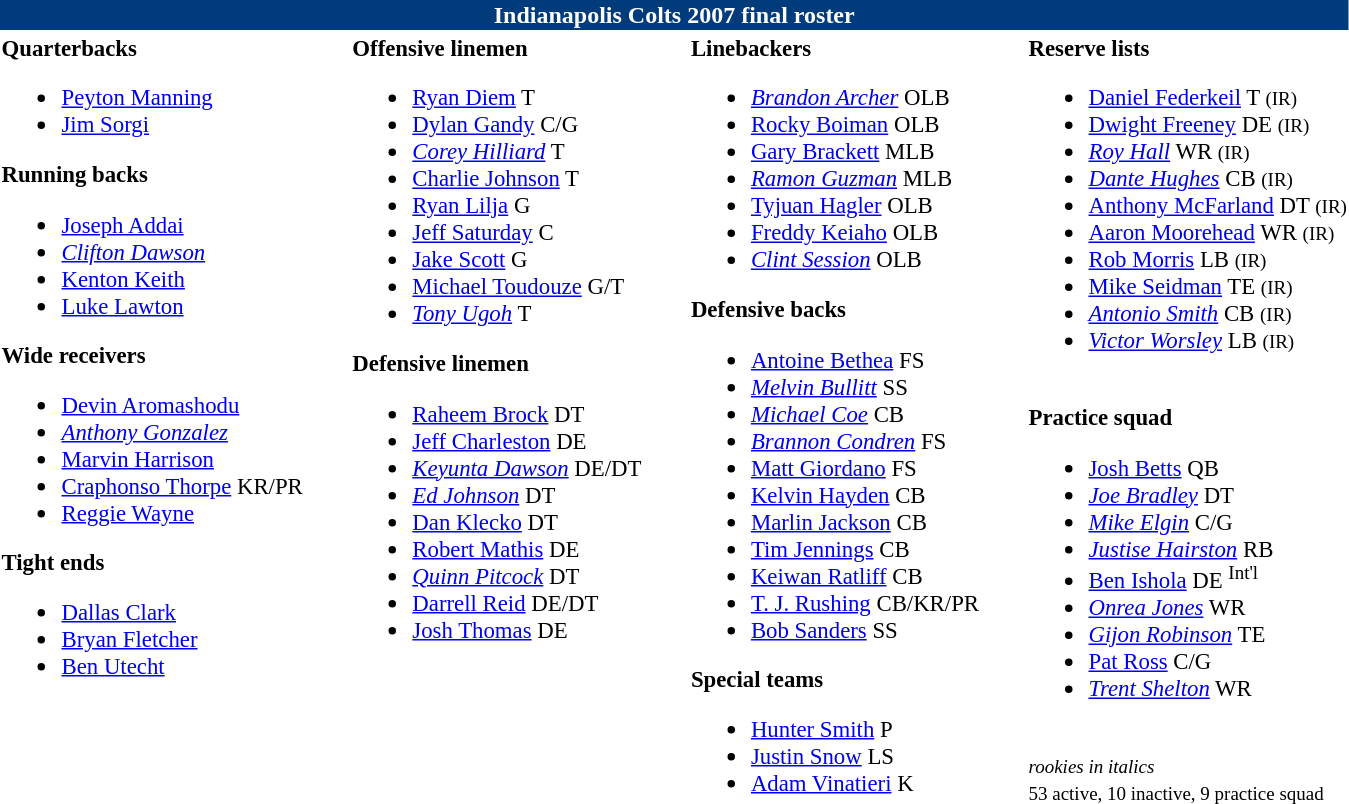<table class="toccolours" style="text-align: left;">
<tr>
<th colspan="9" style="background:#003b7b; color:white; text-align:center;">Indianapolis Colts 2007 final roster</th>
</tr>
<tr>
<td style="font-size:95%; vertical-align:top;"><strong>Quarterbacks</strong><br><ul><li> <a href='#'>Peyton Manning</a></li><li> <a href='#'>Jim Sorgi</a></li></ul><strong>Running backs</strong><ul><li> <a href='#'>Joseph Addai</a></li><li> <em><a href='#'>Clifton Dawson</a></em></li><li> <a href='#'>Kenton Keith</a></li><li> <a href='#'>Luke Lawton</a></li></ul><strong>Wide receivers</strong><ul><li> <a href='#'>Devin Aromashodu</a></li><li> <em><a href='#'>Anthony Gonzalez</a></em></li><li> <a href='#'>Marvin Harrison</a></li><li> <a href='#'>Craphonso Thorpe</a> KR/PR</li><li> <a href='#'>Reggie Wayne</a></li></ul><strong>Tight ends</strong><ul><li> <a href='#'>Dallas Clark</a></li><li> <a href='#'>Bryan Fletcher</a></li><li> <a href='#'>Ben Utecht</a></li></ul></td>
<td style="width: 25px;"></td>
<td style="font-size:95%; vertical-align:top;"><strong>Offensive linemen</strong><br><ul><li> <a href='#'>Ryan Diem</a> T</li><li> <a href='#'>Dylan Gandy</a> C/G</li><li> <em><a href='#'>Corey Hilliard</a></em> T</li><li> <a href='#'>Charlie Johnson</a> T</li><li> <a href='#'>Ryan Lilja</a> G</li><li> <a href='#'>Jeff Saturday</a> C</li><li> <a href='#'>Jake Scott</a> G</li><li> <a href='#'>Michael Toudouze</a> G/T</li><li> <em><a href='#'>Tony Ugoh</a></em> T</li></ul><strong>Defensive linemen</strong><ul><li> <a href='#'>Raheem Brock</a> DT</li><li> <a href='#'>Jeff Charleston</a> DE</li><li> <em><a href='#'>Keyunta Dawson</a></em> DE/DT</li><li> <em><a href='#'>Ed Johnson</a></em> DT</li><li> <a href='#'>Dan Klecko</a> DT</li><li> <a href='#'>Robert Mathis</a> DE</li><li> <em><a href='#'>Quinn Pitcock</a></em> DT</li><li> <a href='#'>Darrell Reid</a> DE/DT</li><li> <a href='#'>Josh Thomas</a> DE</li></ul></td>
<td style="width: 25px;"></td>
<td style="font-size:95%; vertical-align:top;"><strong>Linebackers</strong><br><ul><li> <em><a href='#'>Brandon Archer</a></em> OLB</li><li> <a href='#'>Rocky Boiman</a> OLB</li><li> <a href='#'>Gary Brackett</a> MLB</li><li> <em><a href='#'>Ramon Guzman</a></em> MLB</li><li> <a href='#'>Tyjuan Hagler</a> OLB</li><li> <a href='#'>Freddy Keiaho</a> OLB</li><li> <em><a href='#'>Clint Session</a></em> OLB</li></ul><strong>Defensive backs</strong><ul><li> <a href='#'>Antoine Bethea</a> FS</li><li> <em><a href='#'>Melvin Bullitt</a></em> SS</li><li> <em><a href='#'>Michael Coe</a></em> CB</li><li> <em><a href='#'>Brannon Condren</a></em> FS</li><li> <a href='#'>Matt Giordano</a> FS</li><li> <a href='#'>Kelvin Hayden</a> CB</li><li> <a href='#'>Marlin Jackson</a> CB</li><li> <a href='#'>Tim Jennings</a> CB</li><li> <a href='#'>Keiwan Ratliff</a> CB</li><li> <a href='#'>T. J. Rushing</a> CB/KR/PR</li><li> <a href='#'>Bob Sanders</a> SS</li></ul><strong>Special teams</strong><ul><li> <a href='#'>Hunter Smith</a> P</li><li> <a href='#'>Justin Snow</a> LS</li><li> <a href='#'>Adam Vinatieri</a> K</li></ul></td>
<td style="width: 25px;"></td>
<td style="font-size:95%; vertical-align:top;"><strong>Reserve lists</strong><br><ul><li> <a href='#'>Daniel Federkeil</a> T <small>(IR)</small> </li><li> <a href='#'>Dwight Freeney</a> DE <small>(IR)</small> </li><li> <em><a href='#'>Roy Hall</a></em> WR <small>(IR)</small> </li><li> <em><a href='#'>Dante Hughes</a></em> CB <small>(IR)</small> </li><li> <a href='#'>Anthony McFarland</a> DT <small>(IR)</small> </li><li> <a href='#'>Aaron Moorehead</a> WR <small>(IR)</small> </li><li> <a href='#'>Rob Morris</a> LB <small>(IR)</small> </li><li> <a href='#'>Mike Seidman</a> TE <small>(IR)</small> </li><li> <em><a href='#'>Antonio Smith</a></em> CB <small>(IR)</small> </li><li> <em><a href='#'>Victor Worsley</a></em> LB <small>(IR)</small> </li></ul><br>
<strong>Practice squad</strong><ul><li> <a href='#'>Josh Betts</a> QB</li><li> <em><a href='#'>Joe Bradley</a></em> DT</li><li> <em><a href='#'>Mike Elgin</a></em> C/G</li><li> <em><a href='#'>Justise Hairston</a></em> RB</li><li> <a href='#'>Ben Ishola</a> DE <sup>Int'l</sup></li><li> <em><a href='#'>Onrea Jones</a></em> WR</li><li> <em><a href='#'>Gijon Robinson</a></em> TE</li><li> <a href='#'>Pat Ross</a> C/G</li><li> <em><a href='#'>Trent Shelton</a></em> WR</li></ul><br>
<small><em>rookies in italics</em><br></small>
<small>53 active, 10 inactive, 9 practice squad</small></td>
</tr>
</table>
